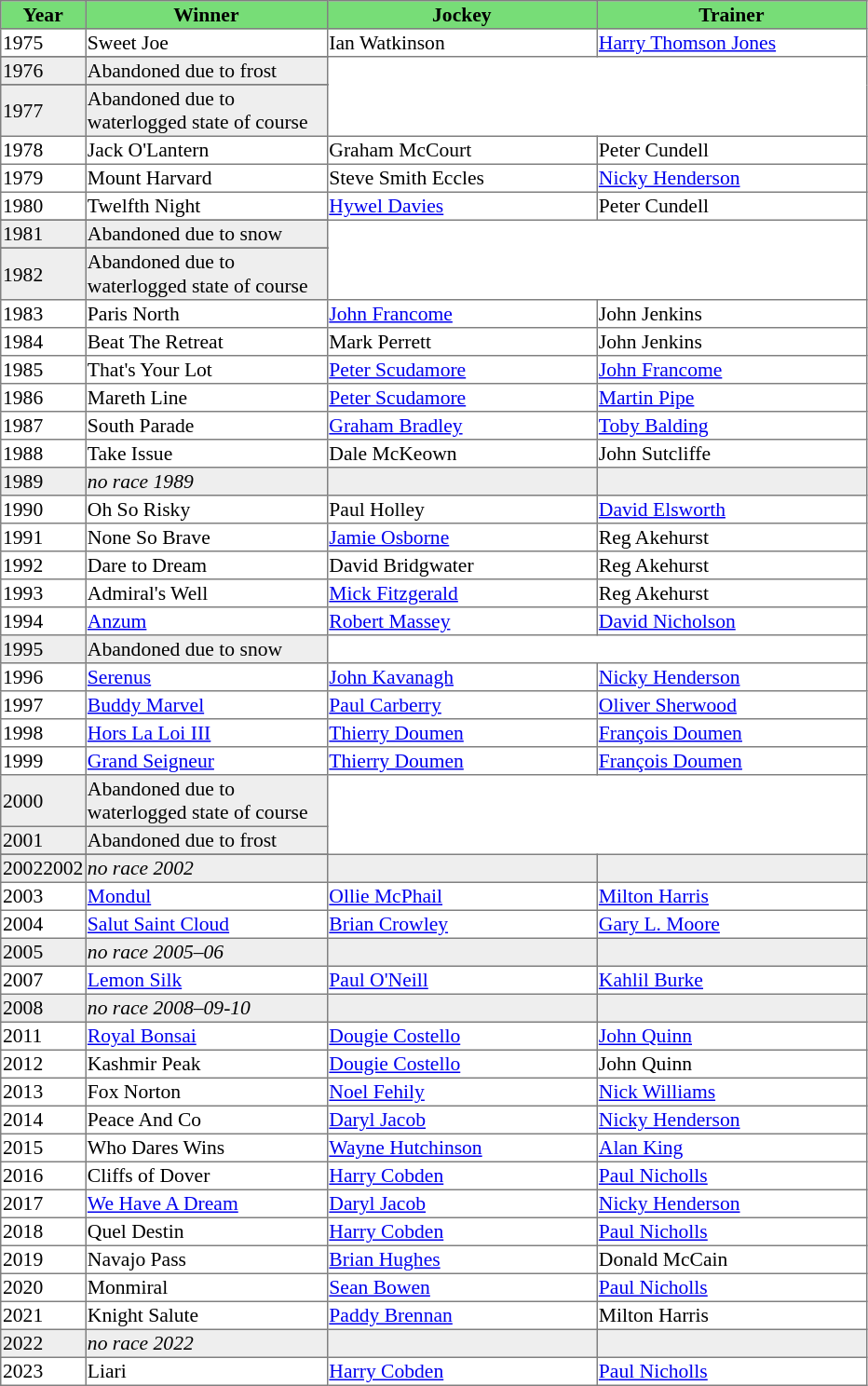<table class = "sortable" | border="1" style="border-collapse: collapse; font-size:90%">
<tr bgcolor="#77dd77" align="center">
<th width="36px"><strong>Year</strong><br></th>
<th width="170px"><strong>Winner</strong><br></th>
<th width="190px"><strong>Jockey</strong><br></th>
<th width="190px"><strong>Trainer</strong><br></th>
</tr>
<tr>
<td>1975</td>
<td>Sweet Joe</td>
<td>Ian Watkinson</td>
<td><a href='#'>Harry Thomson Jones</a></td>
</tr>
<tr>
</tr>
<tr bgcolor="#eeeeee">
<td>1976<td>Abandoned due to frost</td></td>
</tr>
<tr>
</tr>
<tr bgcolor="#eeeeee">
<td>1977<td>Abandoned due to waterlogged state of course</td></td>
</tr>
<tr>
<td>1978</td>
<td>Jack O'Lantern</td>
<td>Graham McCourt</td>
<td>Peter Cundell</td>
</tr>
<tr>
<td>1979</td>
<td>Mount Harvard</td>
<td>Steve Smith Eccles</td>
<td><a href='#'>Nicky Henderson</a></td>
</tr>
<tr>
<td>1980</td>
<td>Twelfth Night</td>
<td><a href='#'>Hywel Davies</a></td>
<td>Peter Cundell</td>
</tr>
<tr>
</tr>
<tr bgcolor="#eeeeee">
<td>1981<td>Abandoned due to snow</td></td>
</tr>
<tr>
</tr>
<tr bgcolor="#eeeeee">
<td>1982<td>Abandoned due to waterlogged state of course</td></td>
</tr>
<tr>
<td>1983</td>
<td>Paris North</td>
<td><a href='#'>John Francome</a></td>
<td>John Jenkins</td>
</tr>
<tr>
<td>1984</td>
<td>Beat The Retreat</td>
<td>Mark Perrett</td>
<td>John Jenkins</td>
</tr>
<tr>
<td>1985</td>
<td>That's Your Lot</td>
<td><a href='#'>Peter Scudamore</a></td>
<td><a href='#'>John Francome</a></td>
</tr>
<tr>
<td>1986</td>
<td>Mareth Line</td>
<td><a href='#'>Peter Scudamore</a></td>
<td><a href='#'>Martin Pipe</a></td>
</tr>
<tr>
<td>1987</td>
<td>South Parade</td>
<td><a href='#'>Graham Bradley</a></td>
<td><a href='#'>Toby Balding</a></td>
</tr>
<tr>
<td>1988</td>
<td>Take Issue</td>
<td>Dale McKeown</td>
<td>John Sutcliffe</td>
</tr>
<tr bgcolor="#eeeeee">
<td><span>1989</span></td>
<td><em>no race 1989</em></td>
<td></td>
<td></td>
</tr>
<tr>
<td>1990</td>
<td>Oh So Risky</td>
<td>Paul Holley</td>
<td><a href='#'>David Elsworth</a></td>
</tr>
<tr>
<td>1991</td>
<td>None So Brave</td>
<td><a href='#'>Jamie Osborne</a></td>
<td>Reg Akehurst</td>
</tr>
<tr>
<td>1992</td>
<td>Dare to Dream</td>
<td>David Bridgwater</td>
<td>Reg Akehurst</td>
</tr>
<tr>
<td>1993</td>
<td>Admiral's Well</td>
<td><a href='#'>Mick Fitzgerald</a></td>
<td>Reg Akehurst</td>
</tr>
<tr>
<td>1994</td>
<td><a href='#'>Anzum</a></td>
<td><a href='#'>Robert Massey</a></td>
<td><a href='#'>David Nicholson</a></td>
</tr>
<tr bgcolor="#eeeeee">
<td>1995<td>Abandoned due to snow</td></td>
</tr>
<tr>
<td>1996</td>
<td><a href='#'>Serenus</a></td>
<td><a href='#'>John Kavanagh</a></td>
<td><a href='#'>Nicky Henderson</a></td>
</tr>
<tr>
<td>1997</td>
<td><a href='#'>Buddy Marvel</a></td>
<td><a href='#'>Paul Carberry</a></td>
<td><a href='#'>Oliver Sherwood</a></td>
</tr>
<tr>
<td>1998</td>
<td><a href='#'>Hors La Loi III</a></td>
<td><a href='#'>Thierry Doumen</a></td>
<td><a href='#'>François Doumen</a></td>
</tr>
<tr>
<td>1999</td>
<td><a href='#'>Grand Seigneur</a></td>
<td><a href='#'>Thierry Doumen</a></td>
<td><a href='#'>François Doumen</a></td>
</tr>
<tr bgcolor="#eeeeee">
<td>2000<td>Abandoned due to waterlogged state of course</td></td>
</tr>
<tr bgcolor="#eeeeee">
<td>2001<td>Abandoned due to frost</td></td>
</tr>
<tr>
</tr>
<tr bgcolor="#eeeeee">
<td>2002<span>2002</span></td>
<td><em>no race 2002</em></td>
<td></td>
<td></td>
</tr>
<tr>
<td>2003</td>
<td><a href='#'>Mondul</a></td>
<td><a href='#'>Ollie McPhail</a></td>
<td><a href='#'>Milton Harris</a></td>
</tr>
<tr>
<td>2004</td>
<td><a href='#'>Salut Saint Cloud</a></td>
<td><a href='#'>Brian Crowley</a></td>
<td><a href='#'>Gary L. Moore</a></td>
</tr>
<tr bgcolor="#eeeeee">
<td><span>2005</span></td>
<td><em>no race 2005–06</em> </td>
<td></td>
<td></td>
</tr>
<tr>
<td>2007</td>
<td><a href='#'>Lemon Silk</a></td>
<td><a href='#'>Paul O'Neill</a></td>
<td><a href='#'>Kahlil Burke</a></td>
</tr>
<tr bgcolor="#eeeeee">
<td><span>2008</span></td>
<td><em>no race 2008–09-10</em> </td>
<td></td>
<td></td>
</tr>
<tr>
<td>2011</td>
<td><a href='#'>Royal Bonsai</a></td>
<td><a href='#'>Dougie Costello</a></td>
<td><a href='#'>John Quinn</a></td>
</tr>
<tr>
<td>2012</td>
<td>Kashmir Peak</td>
<td><a href='#'>Dougie Costello</a></td>
<td>John Quinn</td>
</tr>
<tr>
<td>2013</td>
<td>Fox Norton</td>
<td><a href='#'>Noel Fehily</a></td>
<td><a href='#'>Nick Williams</a></td>
</tr>
<tr>
<td>2014</td>
<td>Peace And Co</td>
<td><a href='#'>Daryl Jacob</a></td>
<td><a href='#'>Nicky Henderson</a></td>
</tr>
<tr>
<td>2015</td>
<td>Who Dares Wins</td>
<td><a href='#'>Wayne Hutchinson</a></td>
<td><a href='#'>Alan King</a></td>
</tr>
<tr>
<td>2016</td>
<td>Cliffs of Dover</td>
<td><a href='#'>Harry Cobden</a></td>
<td><a href='#'>Paul Nicholls</a></td>
</tr>
<tr>
<td>2017</td>
<td><a href='#'>We Have A Dream</a></td>
<td><a href='#'>Daryl Jacob</a></td>
<td><a href='#'>Nicky Henderson</a></td>
</tr>
<tr>
<td>2018</td>
<td>Quel Destin</td>
<td><a href='#'>Harry Cobden</a></td>
<td><a href='#'>Paul Nicholls</a></td>
</tr>
<tr>
<td>2019</td>
<td>Navajo Pass</td>
<td><a href='#'>Brian Hughes</a></td>
<td>Donald McCain</td>
</tr>
<tr>
<td>2020</td>
<td>Monmiral</td>
<td><a href='#'>Sean Bowen</a></td>
<td><a href='#'>Paul Nicholls</a></td>
</tr>
<tr>
<td>2021</td>
<td>Knight Salute</td>
<td><a href='#'>Paddy Brennan</a></td>
<td>Milton Harris</td>
</tr>
<tr bgcolor="#eeeeee">
<td><span>2022</span></td>
<td><em>no race 2022</em> </td>
<td></td>
<td></td>
</tr>
<tr>
<td>2023</td>
<td>Liari</td>
<td><a href='#'>Harry Cobden</a></td>
<td><a href='#'>Paul Nicholls</a></td>
</tr>
</table>
